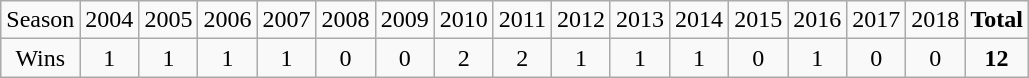<table class="wikitable sortable">
<tr>
<td>Season</td>
<td>2004</td>
<td>2005</td>
<td>2006</td>
<td>2007</td>
<td>2008</td>
<td>2009</td>
<td>2010</td>
<td>2011</td>
<td>2012</td>
<td>2013</td>
<td>2014</td>
<td>2015</td>
<td>2016</td>
<td>2017</td>
<td>2018</td>
<td><strong>Total</strong></td>
</tr>
<tr align=center>
<td>Wins</td>
<td>1</td>
<td>1</td>
<td>1</td>
<td>1</td>
<td>0</td>
<td>0</td>
<td>2</td>
<td>2</td>
<td>1</td>
<td>1</td>
<td>1</td>
<td>0</td>
<td>1</td>
<td>0</td>
<td>0</td>
<td><strong>12</strong></td>
</tr>
</table>
